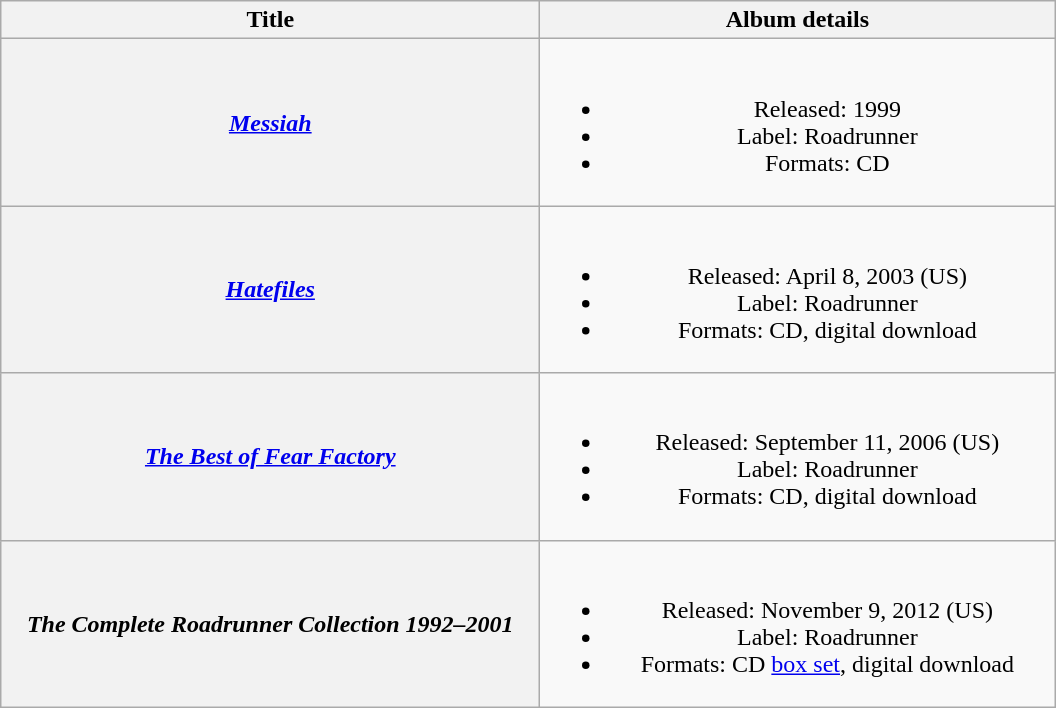<table class="wikitable plainrowheaders" style="text-align:center;">
<tr>
<th scope="col" style="width:22em;">Title</th>
<th scope="col" style="width:21em;">Album details</th>
</tr>
<tr>
<th scope="row"><em><a href='#'>Messiah</a></em></th>
<td><br><ul><li>Released: 1999</li><li>Label: Roadrunner</li><li>Formats: CD</li></ul></td>
</tr>
<tr>
<th scope="row"><em><a href='#'>Hatefiles</a></em></th>
<td><br><ul><li>Released: April 8, 2003 <span>(US)</span></li><li>Label: Roadrunner</li><li>Formats: CD, digital download</li></ul></td>
</tr>
<tr>
<th scope="row"><em><a href='#'>The Best of Fear Factory</a></em></th>
<td><br><ul><li>Released: September 11, 2006 <span>(US)</span></li><li>Label: Roadrunner</li><li>Formats: CD, digital download</li></ul></td>
</tr>
<tr>
<th scope="row"><em>The Complete Roadrunner Collection 1992–2001</em></th>
<td><br><ul><li>Released: November 9, 2012 <span>(US)</span></li><li>Label: Roadrunner</li><li>Formats: CD <a href='#'>box set</a>, digital download</li></ul></td>
</tr>
</table>
